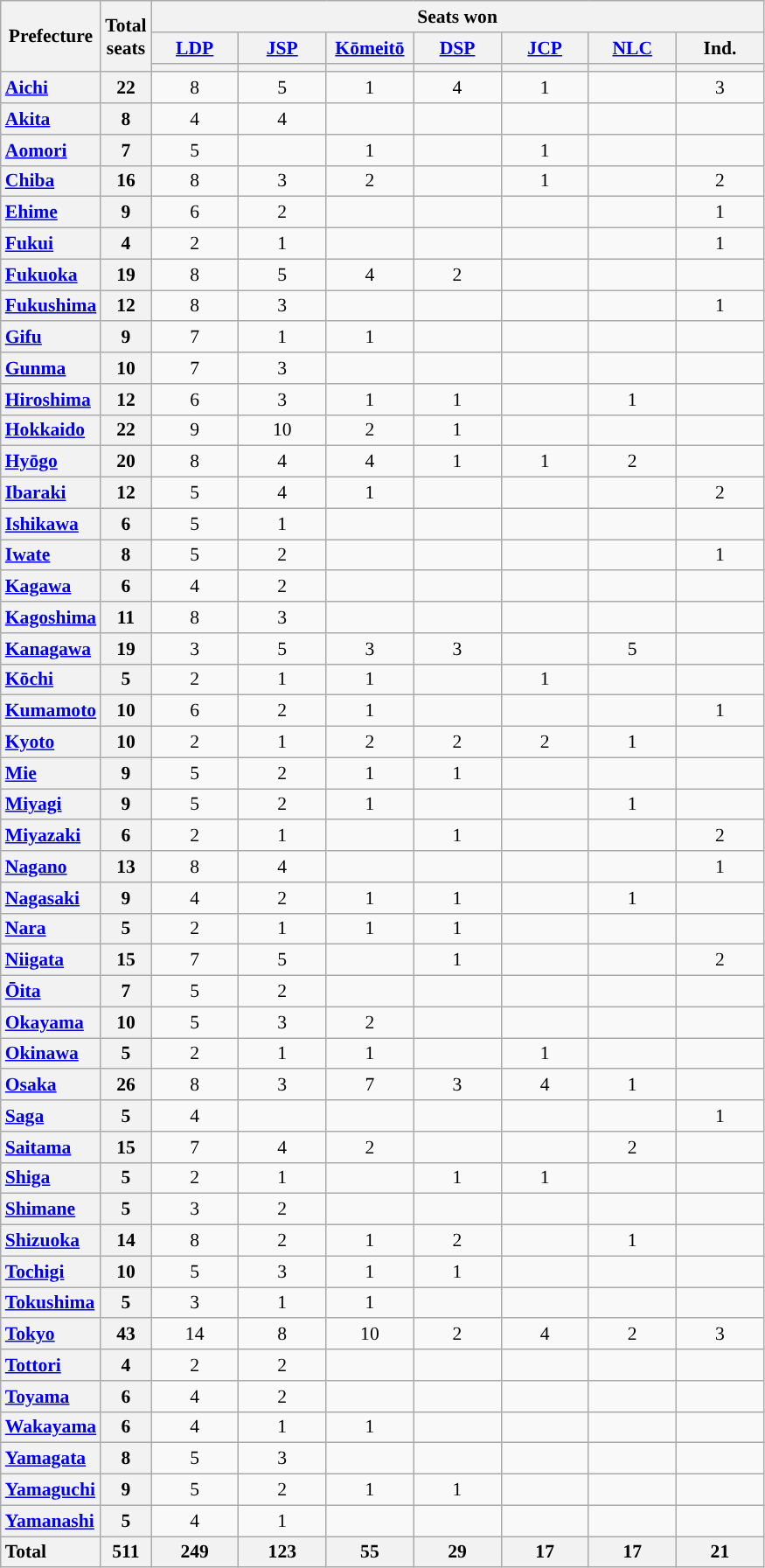<table class="wikitable" style="text-align:center; font-size: 0.9em;">
<tr>
<th rowspan="3">Prefecture</th>
<th rowspan="3">Total<br>seats</th>
<th colspan="7">Seats won</th>
</tr>
<tr>
<th class="unsortable" style="width:60px;"><a href='#'>LDP</a></th>
<th class="unsortable" style="width:60px;"><a href='#'>JSP</a></th>
<th class="unsortable" style="width:60px;"><a href='#'>Kōmeitō</a></th>
<th class="unsortable" style="width:60px;"><a href='#'>DSP</a></th>
<th class="unsortable" style="width:60px;"><a href='#'>JCP</a></th>
<th class="unsortable" style="width:60px;"><a href='#'>NLC</a></th>
<th class="unsortable" style="width:60px;">Ind.</th>
</tr>
<tr>
<th style="background:"></th>
<th style="background:"></th>
<th style="background:"></th>
<th style="background:"></th>
<th style="background:"></th>
<th style="background:"></th>
<th style="background:"></th>
</tr>
<tr>
<th style="text-align: left;"><a href='#'>Aichi</a></th>
<th>22</th>
<td>8</td>
<td>5</td>
<td>1</td>
<td>4</td>
<td>1</td>
<td></td>
<td>3</td>
</tr>
<tr>
<th style="text-align: left;"><a href='#'>Akita</a></th>
<th>8</th>
<td>4</td>
<td>4</td>
<td></td>
<td></td>
<td></td>
<td></td>
<td></td>
</tr>
<tr>
<th style="text-align: left;"><a href='#'>Aomori</a></th>
<th>7</th>
<td>5</td>
<td></td>
<td>1</td>
<td></td>
<td>1</td>
<td></td>
<td></td>
</tr>
<tr>
<th style="text-align: left;"><a href='#'>Chiba</a></th>
<th>16</th>
<td>8</td>
<td>3</td>
<td>2</td>
<td></td>
<td>1</td>
<td></td>
<td>2</td>
</tr>
<tr>
<th style="text-align: left;"><a href='#'>Ehime</a></th>
<th>9</th>
<td>6</td>
<td>2</td>
<td></td>
<td></td>
<td></td>
<td></td>
<td>1</td>
</tr>
<tr>
<th style="text-align: left;"><a href='#'>Fukui</a></th>
<th>4</th>
<td>2</td>
<td>1</td>
<td></td>
<td></td>
<td></td>
<td></td>
<td>1</td>
</tr>
<tr>
<th style="text-align: left;"><a href='#'>Fukuoka</a></th>
<th>19</th>
<td>8</td>
<td>5</td>
<td>4</td>
<td>2</td>
<td></td>
<td></td>
<td></td>
</tr>
<tr>
<th style="text-align: left;"><a href='#'>Fukushima</a></th>
<th>12</th>
<td>8</td>
<td>3</td>
<td></td>
<td></td>
<td></td>
<td></td>
<td>1</td>
</tr>
<tr>
<th style="text-align: left;"><a href='#'>Gifu</a></th>
<th>9</th>
<td>7</td>
<td>1</td>
<td>1</td>
<td></td>
<td></td>
<td></td>
<td></td>
</tr>
<tr>
<th style="text-align: left;"><a href='#'>Gunma</a></th>
<th>10</th>
<td>7</td>
<td>3</td>
<td></td>
<td></td>
<td></td>
<td></td>
<td></td>
</tr>
<tr>
<th style="text-align: left;"><a href='#'>Hiroshima</a></th>
<th>12</th>
<td>6</td>
<td>3</td>
<td>1</td>
<td>1</td>
<td></td>
<td>1</td>
<td></td>
</tr>
<tr>
<th style="text-align: left;"><a href='#'>Hokkaido</a></th>
<th>22</th>
<td>9</td>
<td>10</td>
<td>2</td>
<td>1</td>
<td></td>
<td></td>
<td></td>
</tr>
<tr>
<th style="text-align: left;"><a href='#'>Hyōgo</a></th>
<th>20</th>
<td>8</td>
<td>4</td>
<td>4</td>
<td>1</td>
<td>1</td>
<td>2</td>
<td></td>
</tr>
<tr>
<th style="text-align: left;"><a href='#'>Ibaraki</a></th>
<th>12</th>
<td>5</td>
<td>4</td>
<td>1</td>
<td></td>
<td></td>
<td></td>
<td>2</td>
</tr>
<tr>
<th style="text-align: left;"><a href='#'>Ishikawa</a></th>
<th>6</th>
<td>5</td>
<td>1</td>
<td></td>
<td></td>
<td></td>
<td></td>
<td></td>
</tr>
<tr>
<th style="text-align: left;"><a href='#'>Iwate</a></th>
<th>8</th>
<td>5</td>
<td>2</td>
<td></td>
<td></td>
<td></td>
<td></td>
<td>1</td>
</tr>
<tr>
<th style="text-align: left;"><a href='#'>Kagawa</a></th>
<th>6</th>
<td>4</td>
<td>2</td>
<td></td>
<td></td>
<td></td>
<td></td>
<td></td>
</tr>
<tr>
<th style="text-align: left;"><a href='#'>Kagoshima</a></th>
<th>11</th>
<td>8</td>
<td>3</td>
<td></td>
<td></td>
<td></td>
<td></td>
<td></td>
</tr>
<tr>
<th style="text-align: left;"><a href='#'>Kanagawa</a></th>
<th>19</th>
<td>3</td>
<td>5</td>
<td>3</td>
<td>3</td>
<td></td>
<td>5</td>
<td></td>
</tr>
<tr>
<th style="text-align: left;"><a href='#'>Kōchi</a></th>
<th>5</th>
<td>2</td>
<td>1</td>
<td>1</td>
<td></td>
<td>1</td>
<td></td>
<td></td>
</tr>
<tr>
<th style="text-align: left;"><a href='#'>Kumamoto</a></th>
<th>10</th>
<td>6</td>
<td>2</td>
<td>1</td>
<td></td>
<td></td>
<td></td>
<td>1</td>
</tr>
<tr>
<th style="text-align: left;"><a href='#'>Kyoto</a></th>
<th>10</th>
<td>2</td>
<td>1</td>
<td>2</td>
<td>2</td>
<td>2</td>
<td>1</td>
<td></td>
</tr>
<tr>
<th style="text-align: left;"><a href='#'>Mie</a></th>
<th>9</th>
<td>5</td>
<td>2</td>
<td>1</td>
<td>1</td>
<td></td>
<td></td>
<td></td>
</tr>
<tr>
<th style="text-align: left;"><a href='#'>Miyagi</a></th>
<th>9</th>
<td>5</td>
<td>2</td>
<td>1</td>
<td></td>
<td></td>
<td>1</td>
<td></td>
</tr>
<tr>
<th style="text-align: left;"><a href='#'>Miyazaki</a></th>
<th>6</th>
<td>2</td>
<td>1</td>
<td></td>
<td>1</td>
<td></td>
<td></td>
<td>2</td>
</tr>
<tr>
<th style="text-align: left;"><a href='#'>Nagano</a></th>
<th>13</th>
<td>8</td>
<td>4</td>
<td></td>
<td></td>
<td></td>
<td></td>
<td>1</td>
</tr>
<tr>
<th style="text-align: left;"><a href='#'>Nagasaki</a></th>
<th>9</th>
<td>4</td>
<td>2</td>
<td>1</td>
<td>1</td>
<td></td>
<td>1</td>
<td></td>
</tr>
<tr>
<th style="text-align: left;"><a href='#'>Nara</a></th>
<th>5</th>
<td>2</td>
<td>1</td>
<td>1</td>
<td>1</td>
<td></td>
<td></td>
<td></td>
</tr>
<tr>
<th style="text-align: left;"><a href='#'>Niigata</a></th>
<th>15</th>
<td>7</td>
<td>5</td>
<td></td>
<td>1</td>
<td></td>
<td></td>
<td>2</td>
</tr>
<tr>
<th style="text-align: left;"><a href='#'>Ōita</a></th>
<th>7</th>
<td>5</td>
<td>2</td>
<td></td>
<td></td>
<td></td>
<td></td>
<td></td>
</tr>
<tr>
<th style="text-align: left;"><a href='#'>Okayama</a></th>
<th>10</th>
<td>5</td>
<td>3</td>
<td>2</td>
<td></td>
<td></td>
<td></td>
<td></td>
</tr>
<tr>
<th style="text-align: left;"><a href='#'>Okinawa</a></th>
<th>5</th>
<td>2</td>
<td>1</td>
<td>1</td>
<td></td>
<td>1</td>
<td></td>
<td></td>
</tr>
<tr>
<th style="text-align: left;"><a href='#'>Osaka</a></th>
<th>26</th>
<td>8</td>
<td>3</td>
<td>7</td>
<td>3</td>
<td>4</td>
<td>1</td>
<td></td>
</tr>
<tr>
<th style="text-align: left;"><a href='#'>Saga</a></th>
<th>5</th>
<td>4</td>
<td></td>
<td></td>
<td></td>
<td></td>
<td></td>
<td>1</td>
</tr>
<tr>
<th style="text-align: left;"><a href='#'>Saitama</a></th>
<th>15</th>
<td>7</td>
<td>4</td>
<td>2</td>
<td></td>
<td></td>
<td>2</td>
<td></td>
</tr>
<tr>
<th style="text-align: left;"><a href='#'>Shiga</a></th>
<th>5</th>
<td>2</td>
<td>1</td>
<td></td>
<td>1</td>
<td>1</td>
<td></td>
<td></td>
</tr>
<tr>
<th style="text-align: left;"><a href='#'>Shimane</a></th>
<th>5</th>
<td>3</td>
<td>2</td>
<td></td>
<td></td>
<td></td>
<td></td>
<td></td>
</tr>
<tr>
<th style="text-align: left;"><a href='#'>Shizuoka</a></th>
<th>14</th>
<td>8</td>
<td>2</td>
<td>1</td>
<td>2</td>
<td></td>
<td>1</td>
<td></td>
</tr>
<tr>
<th style="text-align: left;"><a href='#'>Tochigi</a></th>
<th>10</th>
<td>5</td>
<td>3</td>
<td>1</td>
<td>1</td>
<td></td>
<td></td>
<td></td>
</tr>
<tr>
<th style="text-align: left;"><a href='#'>Tokushima</a></th>
<th>5</th>
<td>3</td>
<td>1</td>
<td>1</td>
<td></td>
<td></td>
<td></td>
<td></td>
</tr>
<tr>
<th style="text-align: left;"><a href='#'>Tokyo</a></th>
<th>43</th>
<td>14</td>
<td>8</td>
<td>10</td>
<td>2</td>
<td>4</td>
<td>2</td>
<td>3</td>
</tr>
<tr>
<th style="text-align: left;"><a href='#'>Tottori</a></th>
<th>4</th>
<td>2</td>
<td>2</td>
<td></td>
<td></td>
<td></td>
<td></td>
<td></td>
</tr>
<tr>
<th style="text-align: left;"><a href='#'>Toyama</a></th>
<th>6</th>
<td>4</td>
<td>2</td>
<td></td>
<td></td>
<td></td>
<td></td>
<td></td>
</tr>
<tr>
<th style="text-align: left;"><a href='#'>Wakayama</a></th>
<th>6</th>
<td>4</td>
<td>1</td>
<td>1</td>
<td></td>
<td></td>
<td></td>
<td></td>
</tr>
<tr>
<th style="text-align: left;"><a href='#'>Yamagata</a></th>
<th>8</th>
<td>5</td>
<td>3</td>
<td></td>
<td></td>
<td></td>
<td></td>
<td></td>
</tr>
<tr>
<th style="text-align: left;"><a href='#'>Yamaguchi</a></th>
<th>9</th>
<td>5</td>
<td>2</td>
<td>1</td>
<td>1</td>
<td></td>
<td></td>
<td></td>
</tr>
<tr>
<th style="text-align: left;"><a href='#'>Yamanashi</a></th>
<th>5</th>
<td>4</td>
<td>1</td>
<td></td>
<td></td>
<td></td>
<td></td>
<td></td>
</tr>
<tr class="sortbottom">
<th style="text-align: left;">Total</th>
<th>511</th>
<th>249</th>
<th>123</th>
<th>55</th>
<th>29</th>
<th>17</th>
<th>17</th>
<th>21</th>
</tr>
</table>
